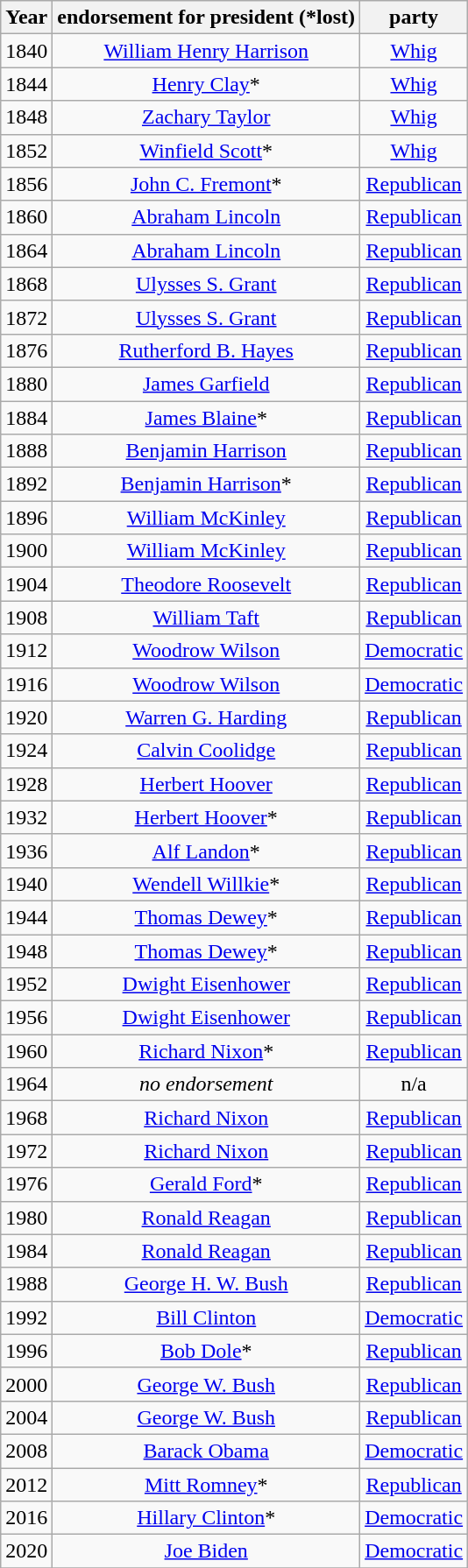<table class="wikitable" style="text-align:center;">
<tr>
<th>Year</th>
<th>endorsement for president (*lost)</th>
<th>party</th>
</tr>
<tr>
<td>1840</td>
<td><a href='#'>William Henry Harrison</a></td>
<td><a href='#'>Whig</a></td>
</tr>
<tr>
<td>1844</td>
<td><a href='#'>Henry Clay</a>*</td>
<td><a href='#'>Whig</a></td>
</tr>
<tr>
<td>1848</td>
<td><a href='#'>Zachary Taylor</a></td>
<td><a href='#'>Whig</a></td>
</tr>
<tr>
<td>1852</td>
<td><a href='#'>Winfield Scott</a>*</td>
<td><a href='#'>Whig</a></td>
</tr>
<tr>
<td>1856</td>
<td><a href='#'>John C. Fremont</a>*</td>
<td><a href='#'>Republican</a></td>
</tr>
<tr>
<td>1860</td>
<td><a href='#'>Abraham Lincoln</a></td>
<td><a href='#'>Republican</a></td>
</tr>
<tr>
<td>1864</td>
<td><a href='#'>Abraham Lincoln</a></td>
<td><a href='#'>Republican</a></td>
</tr>
<tr>
<td>1868</td>
<td><a href='#'>Ulysses S. Grant</a></td>
<td><a href='#'>Republican</a></td>
</tr>
<tr>
<td>1872</td>
<td><a href='#'>Ulysses S. Grant</a></td>
<td><a href='#'>Republican</a></td>
</tr>
<tr>
<td>1876</td>
<td><a href='#'>Rutherford B. Hayes</a></td>
<td><a href='#'>Republican</a></td>
</tr>
<tr>
<td>1880</td>
<td><a href='#'>James Garfield</a></td>
<td><a href='#'>Republican</a></td>
</tr>
<tr>
<td>1884</td>
<td><a href='#'>James Blaine</a>*</td>
<td><a href='#'>Republican</a></td>
</tr>
<tr>
<td>1888</td>
<td><a href='#'>Benjamin Harrison</a></td>
<td><a href='#'>Republican</a></td>
</tr>
<tr>
<td>1892</td>
<td><a href='#'>Benjamin Harrison</a>*</td>
<td><a href='#'>Republican</a></td>
</tr>
<tr>
<td>1896</td>
<td><a href='#'>William McKinley</a></td>
<td><a href='#'>Republican</a></td>
</tr>
<tr>
<td>1900</td>
<td><a href='#'>William McKinley</a></td>
<td><a href='#'>Republican</a></td>
</tr>
<tr>
<td>1904</td>
<td><a href='#'>Theodore Roosevelt</a></td>
<td><a href='#'>Republican</a></td>
</tr>
<tr>
<td>1908</td>
<td><a href='#'>William Taft</a></td>
<td><a href='#'>Republican</a></td>
</tr>
<tr>
<td>1912</td>
<td><a href='#'>Woodrow Wilson</a></td>
<td><a href='#'>Democratic</a></td>
</tr>
<tr>
<td>1916</td>
<td><a href='#'>Woodrow Wilson</a></td>
<td><a href='#'>Democratic</a></td>
</tr>
<tr>
<td>1920</td>
<td><a href='#'>Warren G. Harding</a></td>
<td><a href='#'>Republican</a></td>
</tr>
<tr>
<td>1924</td>
<td><a href='#'>Calvin Coolidge</a></td>
<td><a href='#'>Republican</a></td>
</tr>
<tr>
<td>1928</td>
<td><a href='#'>Herbert Hoover</a></td>
<td><a href='#'>Republican</a></td>
</tr>
<tr>
<td>1932</td>
<td><a href='#'>Herbert Hoover</a>*</td>
<td><a href='#'>Republican</a></td>
</tr>
<tr>
<td>1936</td>
<td><a href='#'>Alf Landon</a>*</td>
<td><a href='#'>Republican</a></td>
</tr>
<tr>
<td>1940</td>
<td><a href='#'>Wendell Willkie</a>*</td>
<td><a href='#'>Republican</a></td>
</tr>
<tr>
<td>1944</td>
<td><a href='#'>Thomas Dewey</a>*</td>
<td><a href='#'>Republican</a></td>
</tr>
<tr>
<td>1948</td>
<td><a href='#'>Thomas Dewey</a>*</td>
<td><a href='#'>Republican</a></td>
</tr>
<tr>
<td>1952</td>
<td><a href='#'>Dwight Eisenhower</a></td>
<td><a href='#'>Republican</a></td>
</tr>
<tr>
<td>1956</td>
<td><a href='#'>Dwight Eisenhower</a></td>
<td><a href='#'>Republican</a></td>
</tr>
<tr>
<td>1960</td>
<td><a href='#'>Richard Nixon</a>*</td>
<td><a href='#'>Republican</a></td>
</tr>
<tr>
<td>1964</td>
<td><em>no endorsement</em></td>
<td>n/a</td>
</tr>
<tr>
<td>1968</td>
<td><a href='#'>Richard Nixon</a></td>
<td><a href='#'>Republican</a></td>
</tr>
<tr>
<td>1972</td>
<td><a href='#'>Richard Nixon</a></td>
<td><a href='#'>Republican</a></td>
</tr>
<tr>
<td>1976</td>
<td><a href='#'>Gerald Ford</a>*</td>
<td><a href='#'>Republican</a></td>
</tr>
<tr>
<td>1980</td>
<td><a href='#'>Ronald Reagan</a></td>
<td><a href='#'>Republican</a></td>
</tr>
<tr>
<td>1984</td>
<td><a href='#'>Ronald Reagan</a></td>
<td><a href='#'>Republican</a></td>
</tr>
<tr>
<td>1988</td>
<td><a href='#'>George H. W. Bush</a></td>
<td><a href='#'>Republican</a></td>
</tr>
<tr>
<td>1992</td>
<td><a href='#'>Bill Clinton</a></td>
<td><a href='#'>Democratic</a></td>
</tr>
<tr>
<td>1996</td>
<td><a href='#'>Bob Dole</a>*</td>
<td><a href='#'>Republican</a></td>
</tr>
<tr>
<td>2000</td>
<td><a href='#'>George W. Bush</a></td>
<td><a href='#'>Republican</a></td>
</tr>
<tr>
<td>2004</td>
<td><a href='#'>George W. Bush</a></td>
<td><a href='#'>Republican</a></td>
</tr>
<tr>
<td>2008</td>
<td><a href='#'>Barack Obama</a></td>
<td><a href='#'>Democratic</a></td>
</tr>
<tr>
<td>2012</td>
<td><a href='#'>Mitt Romney</a>*</td>
<td><a href='#'>Republican</a></td>
</tr>
<tr>
<td>2016</td>
<td><a href='#'>Hillary Clinton</a>*</td>
<td><a href='#'>Democratic</a></td>
</tr>
<tr>
<td>2020</td>
<td><a href='#'>Joe Biden</a></td>
<td><a href='#'>Democratic</a></td>
</tr>
<tr>
</tr>
</table>
